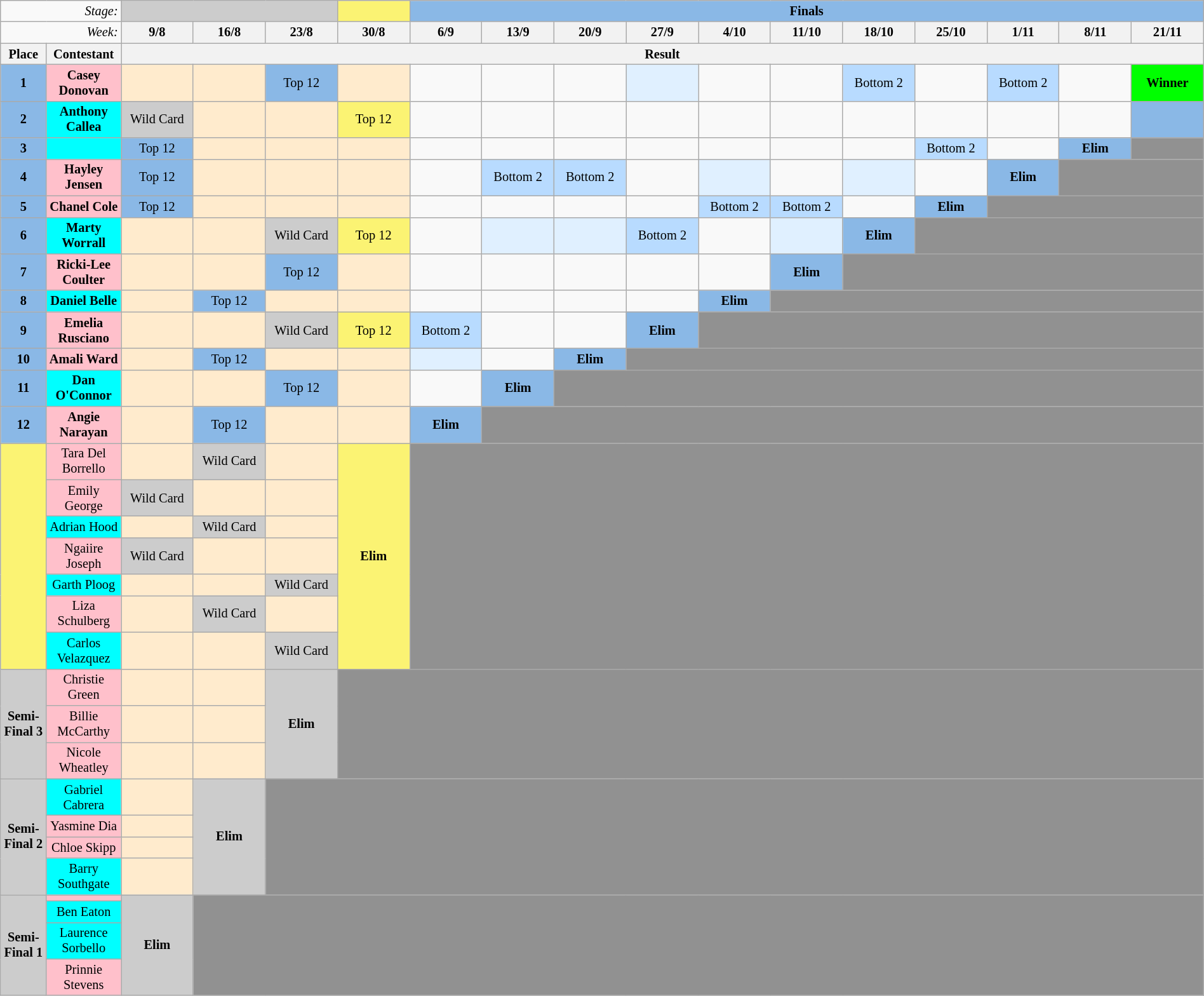<table class="wikitable" style="margin:1em auto; text-align:center; font-size:85%">
<tr>
<td colspan="2" style="text-align:right;"><em>Stage:</em></td>
<td colspan="3"  style="width:6%; background:#ccc;"></td>
<td style="width:6%; background:#fbf373;"></td>
<td colspan="12" style="background:#8ab8e6;"><strong>Finals</strong></td>
</tr>
<tr>
<td colspan="2" style="text-align:right;"><em>Week:</em></td>
<th width=6%>9/8</th>
<th width=6%>16/8</th>
<th width=6%>23/8</th>
<th width=6%>30/8</th>
<th width=6%>6/9</th>
<th width=6%>13/9</th>
<th width=6%>20/9</th>
<th width=6%>27/9</th>
<th width=6%>4/10</th>
<th width=6%>11/10</th>
<th width=6%>18/10</th>
<th width=6%>25/10</th>
<th width=6%>1/11</th>
<th width=6%>8/11</th>
<th width=6%>21/11</th>
</tr>
<tr>
<th>Place</th>
<th>Contestant</th>
<th colspan="15">Result</th>
</tr>
<tr>
<td style="background:#8ab8e6;"><strong>1</strong></td>
<td style="background:pink;"><strong>Casey Donovan</strong></td>
<td style="background:#FFEBCD;"></td>
<td style="background:#FFEBCD;"></td>
<td style="background:#8ab8e6">Top 12</td>
<td style="background:#FFEBCD;"></td>
<td></td>
<td></td>
<td></td>
<td style="background:#e0f0ff;"></td>
<td></td>
<td></td>
<td style="background:#b8dbff;">Bottom 2</td>
<td></td>
<td style="background:#b8dbff;">Bottom 2</td>
<td></td>
<td style="background:lime;"><strong>Winner</strong></td>
</tr>
<tr>
<td style="background:#8ab8e6;"><strong>2</strong></td>
<td style="background:cyan;"><strong>Anthony Callea</strong></td>
<td style="background:#ccc">Wild Card</td>
<td style="background:#FFEBCD;"></td>
<td style="background:#FFEBCD;"></td>
<td style="background:#fbf373">Top 12</td>
<td></td>
<td></td>
<td></td>
<td></td>
<td></td>
<td></td>
<td></td>
<td></td>
<td></td>
<td></td>
<td style="background:#8ab8e6;"></td>
</tr>
<tr>
<td style="background:#8ab8e6;"><strong>3</strong></td>
<td style="background:cyan;"></td>
<td style="background:#8ab8e6">Top 12</td>
<td style="background:#FFEBCD;"></td>
<td style="background:#FFEBCD;"></td>
<td style="background:#FFEBCD;"></td>
<td></td>
<td></td>
<td></td>
<td></td>
<td></td>
<td></td>
<td></td>
<td style="background:#b8dbff;">Bottom 2</td>
<td></td>
<td style="background:#8ab8e6;"><strong>Elim</strong></td>
<td style="background:#919191;" colspan="10"></td>
</tr>
<tr>
<td style="background:#8ab8e6;"><strong>4</strong></td>
<td style="background:pink;"><strong>Hayley Jensen</strong></td>
<td style="background:#8ab8e6">Top 12</td>
<td style="background:#FFEBCD;"></td>
<td style="background:#FFEBCD;"></td>
<td style="background:#FFEBCD;"></td>
<td></td>
<td style="background:#b8dbff;">Bottom 2</td>
<td style="background:#b8dbff;">Bottom 2</td>
<td></td>
<td style="background:#e0f0ff;"></td>
<td></td>
<td style="background:#e0f0ff;"></td>
<td></td>
<td style="background:#8ab8e6;"><strong>Elim</strong></td>
<td style="background:#919191;" colspan="10"></td>
</tr>
<tr>
<td style="background:#8ab8e6;"><strong>5</strong></td>
<td style="background:pink;"><strong>Chanel Cole</strong></td>
<td style="background:#8ab8e6">Top 12</td>
<td style="background:#FFEBCD;"></td>
<td style="background:#FFEBCD;"></td>
<td style="background:#FFEBCD;"></td>
<td></td>
<td></td>
<td></td>
<td></td>
<td style="background:#b8dbff;">Bottom 2</td>
<td style="background:#b8dbff;">Bottom 2</td>
<td></td>
<td style="background:#8ab8e6;"><strong>Elim</strong></td>
<td style="background:#919191;" colspan="10"></td>
</tr>
<tr>
<td style="background:#8ab8e6;"><strong>6</strong></td>
<td style="background:cyan;"><strong>Marty Worrall</strong></td>
<td style="background:#FFEBCD;"></td>
<td style="background:#FFEBCD;"></td>
<td style="background:#ccc">Wild Card</td>
<td style="background:#fbf373">Top 12</td>
<td></td>
<td style="background:#e0f0ff;"></td>
<td style="background:#e0f0ff;"></td>
<td style="background:#b8dbff;">Bottom 2</td>
<td></td>
<td style="background:#e0f0ff;"></td>
<td style="background:#8ab8e6;"><strong>Elim</strong></td>
<td style="background:#919191;" colspan="10"></td>
</tr>
<tr>
<td style="background:#8ab8e6;"><strong>7</strong></td>
<td style="background:pink;"><strong>Ricki-Lee Coulter</strong></td>
<td style="background:#FFEBCD;"></td>
<td style="background:#FFEBCD;"></td>
<td style="background:#8ab8e6">Top 12</td>
<td style="background:#FFEBCD;"></td>
<td></td>
<td></td>
<td></td>
<td></td>
<td></td>
<td style="background:#8ab8e6;"><strong>Elim</strong></td>
<td style="background:#919191;" colspan="10"></td>
</tr>
<tr>
<td style="background:#8ab8e6;"><strong>8</strong></td>
<td style="background:cyan;"><strong>Daniel Belle</strong></td>
<td style="background:#FFEBCD;"></td>
<td style="background:#8ab8e6">Top 12</td>
<td style="background:#FFEBCD;"></td>
<td style="background:#FFEBCD;"></td>
<td></td>
<td></td>
<td></td>
<td></td>
<td style="background:#8ab8e6;"><strong>Elim</strong></td>
<td style="background:#919191;" colspan="10"></td>
</tr>
<tr>
<td style="background:#8ab8e6;"><strong>9</strong></td>
<td style="background:pink;"><strong>Emelia Rusciano</strong></td>
<td style="background:#FFEBCD;"></td>
<td style="background:#FFEBCD;"></td>
<td style="background:#ccc">Wild Card</td>
<td style="background:#fbf373">Top 12</td>
<td style="background:#b8dbff;">Bottom 2</td>
<td></td>
<td></td>
<td style="background:#8ab8e6;"><strong>Elim</strong></td>
<td style="background:#919191;" colspan="10"></td>
</tr>
<tr>
<td style="background:#8ab8e6;"><strong>10</strong></td>
<td style="background:pink;"><strong>Amali Ward</strong></td>
<td style="background:#FFEBCD;"></td>
<td style="background:#8ab8e6">Top 12</td>
<td style="background:#FFEBCD;"></td>
<td style="background:#FFEBCD;"></td>
<td style="background:#e0f0ff;"></td>
<td></td>
<td style="background:#8ab8e6;"><strong>Elim</strong></td>
<td style="background:#919191;" colspan="10"></td>
</tr>
<tr>
<td style="background:#8ab8e6;"><strong>11</strong></td>
<td style="background:cyan;"><strong>Dan O'Connor</strong></td>
<td style="background:#FFEBCD;"></td>
<td style="background:#FFEBCD;"></td>
<td style="background:#8ab8e6">Top 12</td>
<td style="background:#FFEBCD;"></td>
<td></td>
<td style="background:#8ab8e6;"><strong>Elim</strong></td>
<td style="background:#919191;" colspan="10"></td>
</tr>
<tr>
<td style="background:#8ab8e6;"><strong>12</strong></td>
<td style="background:pink;"><strong>Angie Narayan</strong></td>
<td style="background:#FFEBCD;"></td>
<td style="background:#8ab8e6">Top 12</td>
<td style="background:#FFEBCD;"></td>
<td style="background:#FFEBCD;"></td>
<td style="background:#8ab8e6;"><strong>Elim</strong></td>
<td style="background:#919191;" colspan="10"></td>
</tr>
<tr>
<td style="background:#fbf373;" rowspan="7"></td>
<td style="background:pink;">Tara Del Borrello</td>
<td style="background:#FFEBCD;"></td>
<td style="background:#ccc">Wild Card</td>
<td style="background:#FFEBCD;"></td>
<td style="background:#fbf373;" rowspan="7"><strong>Elim</strong></td>
<td style="background:#919191;" colspan="12" rowspan="7"></td>
</tr>
<tr>
<td style="background:pink;">Emily George</td>
<td style="background:#ccc">Wild Card</td>
<td style="background:#FFEBCD;"></td>
<td style="background:#FFEBCD;"></td>
</tr>
<tr>
<td style="background:cyan;">Adrian Hood</td>
<td style="background:#FFEBCD;"></td>
<td style="background:#ccc">Wild Card</td>
<td style="background:#FFEBCD;"></td>
</tr>
<tr>
<td style="background:pink;">Ngaiire Joseph</td>
<td style="background:#ccc">Wild Card</td>
<td style="background:#FFEBCD;"></td>
<td style="background:#FFEBCD;"></td>
</tr>
<tr>
<td style="background:cyan;">Garth Ploog</td>
<td style="background:#FFEBCD;"></td>
<td style="background:#FFEBCD;"></td>
<td style="background:#ccc">Wild Card</td>
</tr>
<tr>
<td style="background:pink;">Liza Schulberg</td>
<td style="background:#FFEBCD;"></td>
<td style="background:#ccc">Wild Card</td>
<td style="background:#FFEBCD;"></td>
</tr>
<tr>
<td style="background:cyan;">Carlos Velazquez</td>
<td style="background:#FFEBCD;"></td>
<td style="background:#FFEBCD;"></td>
<td style="background:#ccc">Wild Card</td>
</tr>
<tr>
<td style="background:#ccc;" rowspan="3"><strong>Semi-Final 3</strong></td>
<td style="background:pink;">Christie Green</td>
<td style="background:#FFEBCD;"></td>
<td style="background:#FFEBCD;"></td>
<td style="background:#ccc;" rowspan="3"><strong>Elim</strong></td>
<td style="background:#919191;" colspan="13" rowspan="3"></td>
</tr>
<tr>
<td style="background:pink;">Billie McCarthy</td>
<td style="background:#FFEBCD;"></td>
<td style="background:#FFEBCD;"></td>
</tr>
<tr>
<td style="background:pink;">Nicole Wheatley</td>
<td style="background:#FFEBCD;"></td>
<td style="background:#FFEBCD;"></td>
</tr>
<tr>
<td style="background:#ccc;" rowspan="4"><strong>Semi-Final 2</strong></td>
<td style="background:cyan;">Gabriel Cabrera</td>
<td style="background:#FFEBCD;"></td>
<td style="background:#ccc;" rowspan="4"><strong>Elim</strong></td>
<td style="background:#919191;" colspan="13" rowspan="4"></td>
</tr>
<tr>
<td style="background:pink;">Yasmine Dia</td>
<td style="background:#FFEBCD;"></td>
</tr>
<tr>
<td style="background:pink;">Chloe Skipp</td>
<td style="background:#FFEBCD;"></td>
</tr>
<tr>
<td style="background:cyan;">Barry Southgate</td>
<td style="background:#FFEBCD;"></td>
</tr>
<tr>
<td style="background:#ccc;" rowspan="4"><strong>Semi-Final 1</strong></td>
<td style="background:pink;"></td>
<td style="background:#ccc;" rowspan="4"><strong>Elim</strong></td>
<td style="background:#919191;" colspan="15" rowspan="4"></td>
</tr>
<tr>
<td style="background:cyan;">Ben Eaton</td>
</tr>
<tr>
<td style="background:cyan;">Laurence Sorbello</td>
</tr>
<tr>
<td style="background:pink;">Prinnie Stevens</td>
</tr>
</table>
